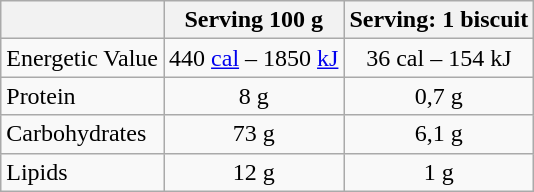<table class="wikitable">
<tr>
<th></th>
<th>Serving 100 g</th>
<th>Serving: 1 biscuit</th>
</tr>
<tr>
<td>Energetic Value</td>
<td align="center">440 <a href='#'>cal</a> – 1850 <a href='#'>kJ</a></td>
<td align="center">36 cal – 154 kJ</td>
</tr>
<tr>
<td>Protein</td>
<td align="center">8 g</td>
<td align="center">0,7 g</td>
</tr>
<tr>
<td>Carbohydrates</td>
<td align="center">73 g</td>
<td align="center">6,1 g</td>
</tr>
<tr>
<td>Lipids</td>
<td align="center">12 g</td>
<td align="center">1 g</td>
</tr>
</table>
